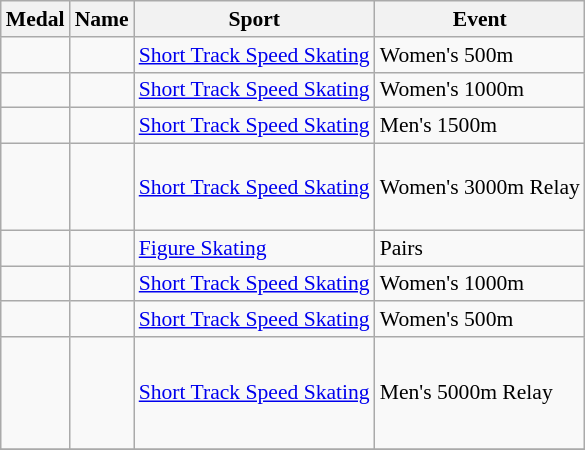<table class="wikitable sortable" style="font-size:90%">
<tr>
<th>Medal</th>
<th>Name</th>
<th>Sport</th>
<th>Event</th>
</tr>
<tr>
<td></td>
<td></td>
<td><a href='#'>Short Track Speed Skating</a></td>
<td>Women's 500m</td>
</tr>
<tr>
<td></td>
<td></td>
<td><a href='#'>Short Track Speed Skating</a></td>
<td>Women's 1000m</td>
</tr>
<tr>
<td></td>
<td></td>
<td><a href='#'>Short Track Speed Skating</a></td>
<td>Men's 1500m</td>
</tr>
<tr>
<td></td>
<td> <br> <br> <br></td>
<td><a href='#'>Short Track Speed Skating</a></td>
<td>Women's 3000m Relay</td>
</tr>
<tr>
<td></td>
<td> <br></td>
<td><a href='#'>Figure Skating</a></td>
<td>Pairs</td>
</tr>
<tr>
<td></td>
<td></td>
<td><a href='#'>Short Track Speed Skating</a></td>
<td>Women's 1000m</td>
</tr>
<tr>
<td></td>
<td></td>
<td><a href='#'>Short Track Speed Skating</a></td>
<td>Women's 500m</td>
</tr>
<tr>
<td></td>
<td> <br> <br> <br> <br></td>
<td><a href='#'>Short Track Speed Skating</a></td>
<td>Men's 5000m Relay</td>
</tr>
<tr>
</tr>
</table>
